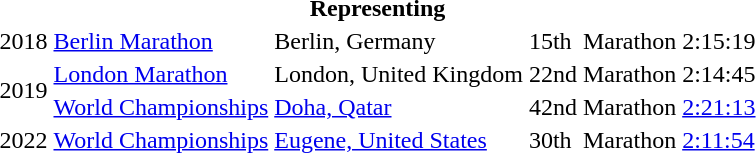<table>
<tr>
<th colspan="6">Representing </th>
</tr>
<tr>
<td>2018</td>
<td><a href='#'>Berlin Marathon</a></td>
<td>Berlin, Germany</td>
<td>15th</td>
<td>Marathon</td>
<td>2:15:19</td>
</tr>
<tr>
<td rowspan=2>2019</td>
<td><a href='#'>London Marathon</a></td>
<td>London, United Kingdom</td>
<td>22nd</td>
<td>Marathon</td>
<td>2:14:45</td>
</tr>
<tr>
<td><a href='#'>World Championships</a></td>
<td><a href='#'>Doha, Qatar</a></td>
<td>42nd</td>
<td>Marathon</td>
<td><a href='#'>2:21:13</a></td>
</tr>
<tr>
<td>2022</td>
<td><a href='#'>World Championships</a></td>
<td><a href='#'>Eugene, United States</a></td>
<td>30th</td>
<td>Marathon</td>
<td><a href='#'>2:11:54</a></td>
</tr>
</table>
